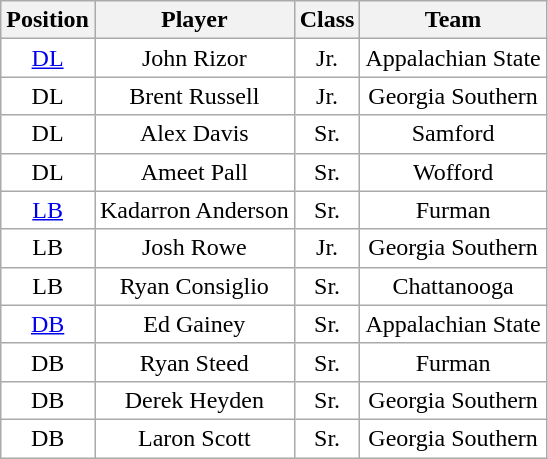<table class="wikitable sortable" border="1">
<tr>
<th>Position</th>
<th>Player</th>
<th>Class</th>
<th>Team</th>
</tr>
<tr>
<td style="text-align:center; background:white"><a href='#'>DL</a></td>
<td style="text-align:center; background:white">John Rizor</td>
<td style="text-align:center; background:white">Jr.</td>
<td style="text-align:center; background:white">Appalachian State</td>
</tr>
<tr>
<td style="text-align:center; background:white">DL</td>
<td style="text-align:center; background:white">Brent Russell</td>
<td style="text-align:center; background:white">Jr.</td>
<td style="text-align:center; background:white">Georgia Southern</td>
</tr>
<tr>
<td style="text-align:center; background:white">DL</td>
<td style="text-align:center; background:white">Alex Davis</td>
<td style="text-align:center; background:white">Sr.</td>
<td style="text-align:center; background:white">Samford</td>
</tr>
<tr>
<td style="text-align:center; background:white">DL</td>
<td style="text-align:center; background:white">Ameet Pall</td>
<td style="text-align:center; background:white">Sr.</td>
<td style="text-align:center; background:white">Wofford</td>
</tr>
<tr>
<td style="text-align:center; background:white"><a href='#'>LB</a></td>
<td style="text-align:center; background:white">Kadarron Anderson</td>
<td style="text-align:center; background:white">Sr.</td>
<td style="text-align:center; background:white">Furman</td>
</tr>
<tr>
<td style="text-align:center; background:white">LB</td>
<td style="text-align:center; background:white">Josh Rowe</td>
<td style="text-align:center; background:white">Jr.</td>
<td style="text-align:center; background:white">Georgia Southern</td>
</tr>
<tr>
<td style="text-align:center; background:white">LB</td>
<td style="text-align:center; background:white">Ryan Consiglio</td>
<td style="text-align:center; background:white">Sr.</td>
<td style="text-align:center; background:white">Chattanooga</td>
</tr>
<tr>
<td style="text-align:center; background:white"><a href='#'>DB</a></td>
<td style="text-align:center; background:white">Ed Gainey</td>
<td style="text-align:center; background:white">Sr.</td>
<td style="text-align:center; background:white">Appalachian State</td>
</tr>
<tr>
<td style="text-align:center; background:white">DB</td>
<td style="text-align:center; background:white">Ryan Steed</td>
<td style="text-align:center; background:white">Sr.</td>
<td style="text-align:center; background:white">Furman</td>
</tr>
<tr>
<td style="text-align:center; background:white">DB</td>
<td style="text-align:center; background:white">Derek Heyden</td>
<td style="text-align:center; background:white">Sr.</td>
<td style="text-align:center; background:white">Georgia Southern</td>
</tr>
<tr>
<td style="text-align:center; background:white">DB</td>
<td style="text-align:center; background:white">Laron Scott</td>
<td style="text-align:center; background:white">Sr.</td>
<td style="text-align:center; background:white">Georgia Southern</td>
</tr>
</table>
